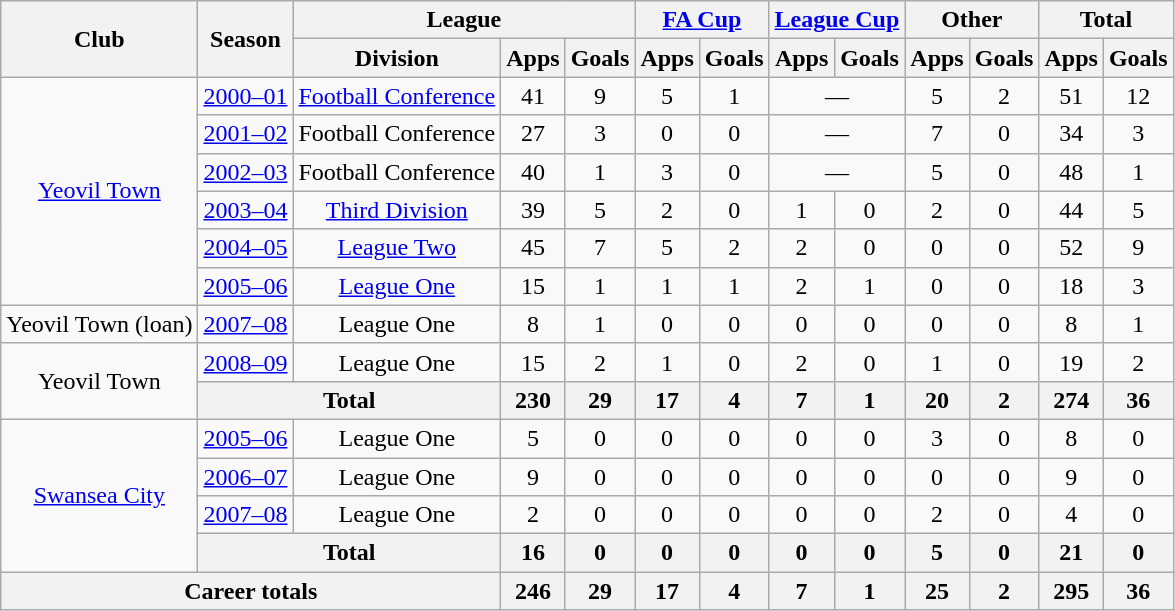<table class="wikitable" style="text-align: center;">
<tr>
<th rowspan="2">Club</th>
<th rowspan="2">Season</th>
<th colspan="3">League</th>
<th colspan="2"><a href='#'>FA Cup</a></th>
<th colspan="2"><a href='#'>League Cup</a></th>
<th colspan="2">Other</th>
<th colspan="2">Total</th>
</tr>
<tr>
<th>Division</th>
<th>Apps</th>
<th>Goals</th>
<th>Apps</th>
<th>Goals</th>
<th>Apps</th>
<th>Goals</th>
<th>Apps</th>
<th>Goals</th>
<th>Apps</th>
<th>Goals</th>
</tr>
<tr>
<td rowspan="6"><a href='#'>Yeovil Town</a></td>
<td><a href='#'>2000–01</a></td>
<td><a href='#'>Football Conference</a></td>
<td>41</td>
<td>9</td>
<td>5</td>
<td>1</td>
<td colspan="2">—</td>
<td>5</td>
<td>2</td>
<td>51</td>
<td>12</td>
</tr>
<tr>
<td><a href='#'>2001–02</a></td>
<td>Football Conference</td>
<td>27</td>
<td>3</td>
<td>0</td>
<td>0</td>
<td colspan="2">—</td>
<td>7</td>
<td>0</td>
<td>34</td>
<td>3</td>
</tr>
<tr>
<td><a href='#'>2002–03</a></td>
<td>Football Conference</td>
<td>40</td>
<td>1</td>
<td>3</td>
<td>0</td>
<td colspan="2">—</td>
<td>5</td>
<td>0</td>
<td>48</td>
<td>1</td>
</tr>
<tr>
<td><a href='#'>2003–04</a></td>
<td><a href='#'>Third Division</a></td>
<td>39</td>
<td>5</td>
<td>2</td>
<td>0</td>
<td>1</td>
<td>0</td>
<td>2</td>
<td>0</td>
<td>44</td>
<td>5</td>
</tr>
<tr>
<td><a href='#'>2004–05</a></td>
<td><a href='#'>League Two</a></td>
<td>45</td>
<td>7</td>
<td>5</td>
<td>2</td>
<td>2</td>
<td>0</td>
<td>0</td>
<td>0</td>
<td>52</td>
<td>9</td>
</tr>
<tr>
<td><a href='#'>2005–06</a></td>
<td><a href='#'>League One</a></td>
<td>15</td>
<td>1</td>
<td>1</td>
<td>1</td>
<td>2</td>
<td>1</td>
<td>0</td>
<td>0</td>
<td>18</td>
<td>3</td>
</tr>
<tr>
<td>Yeovil Town (loan)</td>
<td><a href='#'>2007–08</a></td>
<td>League One</td>
<td>8</td>
<td>1</td>
<td>0</td>
<td>0</td>
<td>0</td>
<td>0</td>
<td>0</td>
<td>0</td>
<td>8</td>
<td>1</td>
</tr>
<tr>
<td rowspan="2">Yeovil Town</td>
<td><a href='#'>2008–09</a></td>
<td>League One</td>
<td>15</td>
<td>2</td>
<td>1</td>
<td>0</td>
<td>2</td>
<td>0</td>
<td>1</td>
<td>0</td>
<td>19</td>
<td>2</td>
</tr>
<tr>
<th colspan=2>Total</th>
<th>230</th>
<th>29</th>
<th>17</th>
<th>4</th>
<th>7</th>
<th>1</th>
<th>20</th>
<th>2</th>
<th>274</th>
<th>36</th>
</tr>
<tr>
<td rowspan="4"><a href='#'>Swansea City</a></td>
<td><a href='#'>2005–06</a></td>
<td>League One</td>
<td>5</td>
<td>0</td>
<td>0</td>
<td>0</td>
<td>0</td>
<td>0</td>
<td>3</td>
<td>0</td>
<td>8</td>
<td>0</td>
</tr>
<tr>
<td><a href='#'>2006–07</a></td>
<td>League One</td>
<td>9</td>
<td>0</td>
<td>0</td>
<td>0</td>
<td>0</td>
<td>0</td>
<td>0</td>
<td>0</td>
<td>9</td>
<td>0</td>
</tr>
<tr>
<td><a href='#'>2007–08</a></td>
<td>League One</td>
<td>2</td>
<td>0</td>
<td>0</td>
<td>0</td>
<td>0</td>
<td>0</td>
<td>2</td>
<td>0</td>
<td>4</td>
<td>0</td>
</tr>
<tr>
<th colspan=2>Total</th>
<th>16</th>
<th>0</th>
<th>0</th>
<th>0</th>
<th>0</th>
<th>0</th>
<th>5</th>
<th>0</th>
<th>21</th>
<th>0</th>
</tr>
<tr>
<th colspan=3>Career totals</th>
<th>246</th>
<th>29</th>
<th>17</th>
<th>4</th>
<th>7</th>
<th>1</th>
<th>25</th>
<th>2</th>
<th>295</th>
<th>36</th>
</tr>
</table>
